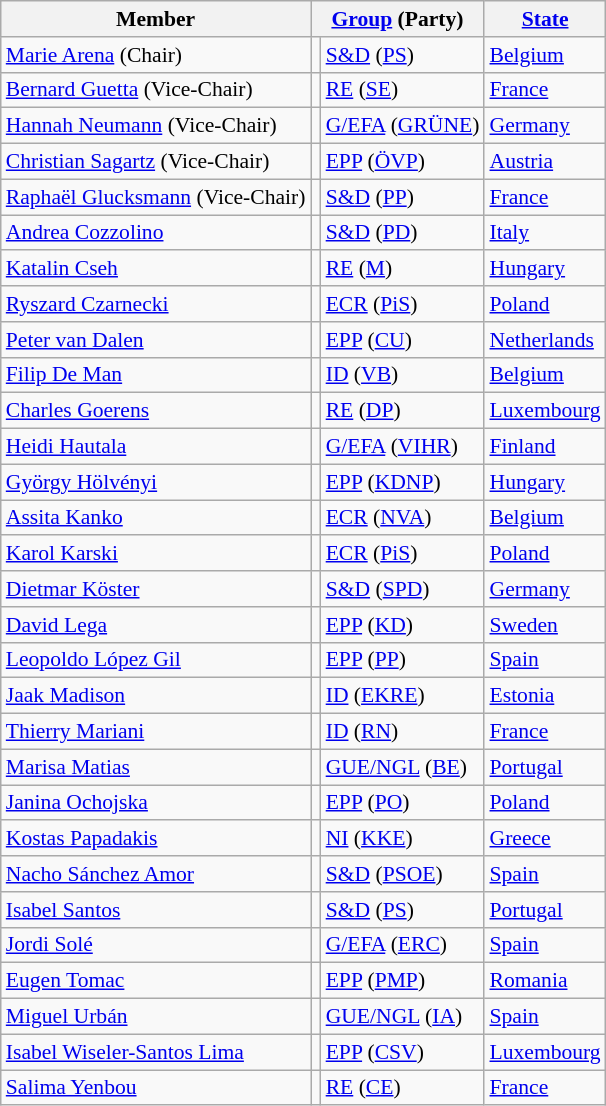<table class="wikitable sortable mw-collapsible mw-collapsed" style="font-size:90%">
<tr>
<th>Member</th>
<th colspan=2><a href='#'>Group</a> (Party)</th>
<th><a href='#'>State</a></th>
</tr>
<tr>
<td><a href='#'>Marie Arena</a> (Chair)</td>
<td bgcolor=></td>
<td><a href='#'>S&D</a> (<a href='#'>PS</a>)</td>
<td><a href='#'>Belgium</a></td>
</tr>
<tr>
<td><a href='#'>Bernard Guetta</a> (Vice-Chair)</td>
<td bgcolor=></td>
<td><a href='#'>RE</a> (<a href='#'>SE</a>)</td>
<td><a href='#'>France</a></td>
</tr>
<tr>
<td><a href='#'>Hannah Neumann</a> (Vice-Chair)</td>
<td bgcolor=></td>
<td><a href='#'>G/EFA</a> (<a href='#'>GRÜNE</a>)</td>
<td><a href='#'>Germany</a></td>
</tr>
<tr>
<td><a href='#'>Christian Sagartz</a> (Vice-Chair)</td>
<td bgcolor=></td>
<td><a href='#'>EPP</a> (<a href='#'>ÖVP</a>)</td>
<td><a href='#'>Austria</a></td>
</tr>
<tr>
<td><a href='#'>Raphaël Glucksmann</a> (Vice-Chair)</td>
<td bgcolor=></td>
<td><a href='#'>S&D</a> (<a href='#'>PP</a>)</td>
<td><a href='#'>France</a></td>
</tr>
<tr>
<td><a href='#'>Andrea Cozzolino</a></td>
<td bgcolor=></td>
<td><a href='#'>S&D</a> (<a href='#'>PD</a>)</td>
<td><a href='#'>Italy</a></td>
</tr>
<tr>
<td><a href='#'>Katalin Cseh</a></td>
<td bgcolor=></td>
<td><a href='#'>RE</a> (<a href='#'>M</a>)</td>
<td><a href='#'>Hungary</a></td>
</tr>
<tr>
<td><a href='#'>Ryszard Czarnecki</a></td>
<td bgcolor=></td>
<td><a href='#'>ECR</a> (<a href='#'>PiS</a>)</td>
<td><a href='#'>Poland</a></td>
</tr>
<tr>
<td><a href='#'>Peter van Dalen</a></td>
<td bgcolor=></td>
<td><a href='#'>EPP</a> (<a href='#'>CU</a>)</td>
<td><a href='#'>Netherlands</a></td>
</tr>
<tr>
<td><a href='#'>Filip De Man</a></td>
<td bgcolor=></td>
<td><a href='#'>ID</a> (<a href='#'>VB</a>)</td>
<td><a href='#'>Belgium</a></td>
</tr>
<tr>
<td><a href='#'>Charles Goerens</a></td>
<td bgcolor=></td>
<td><a href='#'>RE</a> (<a href='#'>DP</a>)</td>
<td><a href='#'>Luxembourg</a></td>
</tr>
<tr>
<td><a href='#'>Heidi Hautala</a></td>
<td bgcolor=></td>
<td><a href='#'>G/EFA</a> (<a href='#'>VIHR</a>)</td>
<td><a href='#'>Finland</a></td>
</tr>
<tr>
<td><a href='#'>György Hölvényi</a></td>
<td bgcolor=></td>
<td><a href='#'>EPP</a> (<a href='#'>KDNP</a>)</td>
<td><a href='#'>Hungary</a></td>
</tr>
<tr>
<td><a href='#'>Assita Kanko</a></td>
<td bgcolor=></td>
<td><a href='#'>ECR</a> (<a href='#'>NVA</a>)</td>
<td><a href='#'>Belgium</a></td>
</tr>
<tr>
<td><a href='#'>Karol Karski</a></td>
<td bgcolor=></td>
<td><a href='#'>ECR</a> (<a href='#'>PiS</a>)</td>
<td><a href='#'>Poland</a></td>
</tr>
<tr>
<td><a href='#'>Dietmar Köster</a></td>
<td bgcolor=></td>
<td><a href='#'>S&D</a> (<a href='#'>SPD</a>)</td>
<td><a href='#'>Germany</a></td>
</tr>
<tr>
<td><a href='#'>David Lega</a></td>
<td bgcolor=></td>
<td><a href='#'>EPP</a> (<a href='#'>KD</a>)</td>
<td><a href='#'>Sweden</a></td>
</tr>
<tr>
<td><a href='#'>Leopoldo López Gil</a></td>
<td bgcolor=></td>
<td><a href='#'>EPP</a> (<a href='#'>PP</a>)</td>
<td><a href='#'>Spain</a></td>
</tr>
<tr>
<td><a href='#'>Jaak Madison</a></td>
<td bgcolor=></td>
<td><a href='#'>ID</a> (<a href='#'>EKRE</a>)</td>
<td><a href='#'>Estonia</a></td>
</tr>
<tr>
<td><a href='#'>Thierry Mariani</a></td>
<td bgcolor=></td>
<td><a href='#'>ID</a> (<a href='#'>RN</a>)</td>
<td><a href='#'>France</a></td>
</tr>
<tr>
<td><a href='#'>Marisa Matias</a></td>
<td bgcolor=></td>
<td><a href='#'>GUE/NGL</a> (<a href='#'>BE</a>)</td>
<td><a href='#'>Portugal</a></td>
</tr>
<tr>
<td><a href='#'>Janina Ochojska</a></td>
<td bgcolor=></td>
<td><a href='#'>EPP</a> (<a href='#'>PO</a>)</td>
<td><a href='#'>Poland</a></td>
</tr>
<tr>
<td><a href='#'>Kostas Papadakis</a></td>
<td bgcolor=></td>
<td><a href='#'>NI</a> (<a href='#'>KKE</a>)</td>
<td><a href='#'>Greece</a></td>
</tr>
<tr>
<td><a href='#'>Nacho Sánchez Amor</a></td>
<td bgcolor=></td>
<td><a href='#'>S&D</a> (<a href='#'>PSOE</a>)</td>
<td><a href='#'>Spain</a></td>
</tr>
<tr>
<td><a href='#'>Isabel Santos</a></td>
<td bgcolor=></td>
<td><a href='#'>S&D</a> (<a href='#'>PS</a>)</td>
<td><a href='#'>Portugal</a></td>
</tr>
<tr>
<td><a href='#'>Jordi Solé</a></td>
<td bgcolor=></td>
<td><a href='#'>G/EFA</a> (<a href='#'>ERC</a>)</td>
<td><a href='#'>Spain</a></td>
</tr>
<tr>
<td><a href='#'>Eugen Tomac</a></td>
<td bgcolor=></td>
<td><a href='#'>EPP</a> (<a href='#'>PMP</a>)</td>
<td><a href='#'>Romania</a></td>
</tr>
<tr>
<td><a href='#'>Miguel Urbán</a></td>
<td bgcolor=></td>
<td><a href='#'>GUE/NGL</a> (<a href='#'>IA</a>)</td>
<td><a href='#'>Spain</a></td>
</tr>
<tr>
<td><a href='#'>Isabel Wiseler-Santos Lima</a></td>
<td bgcolor=></td>
<td><a href='#'>EPP</a> (<a href='#'>CSV</a>)</td>
<td><a href='#'>Luxembourg</a></td>
</tr>
<tr>
<td><a href='#'>Salima Yenbou</a></td>
<td bgcolor=></td>
<td><a href='#'>RE</a> (<a href='#'>CE</a>)</td>
<td><a href='#'>France</a></td>
</tr>
</table>
